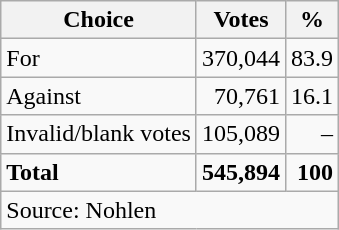<table class=wikitable style=text-align:right>
<tr>
<th>Choice</th>
<th>Votes</th>
<th>%</th>
</tr>
<tr>
<td align=left>For</td>
<td>370,044</td>
<td>83.9</td>
</tr>
<tr>
<td align=left>Against</td>
<td>70,761</td>
<td>16.1</td>
</tr>
<tr>
<td align=left>Invalid/blank votes</td>
<td>105,089</td>
<td>–</td>
</tr>
<tr>
<td align=left><strong>Total</strong></td>
<td><strong>545,894</strong></td>
<td><strong>100</strong></td>
</tr>
<tr>
<td align=left colspan=3>Source: Nohlen</td>
</tr>
</table>
